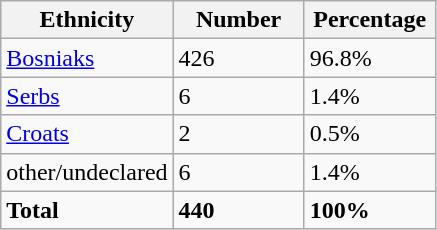<table class="wikitable">
<tr>
<th width="100px">Ethnicity</th>
<th width="80px">Number</th>
<th width="80px">Percentage</th>
</tr>
<tr>
<td><a href='#'>Bosniaks</a></td>
<td>426</td>
<td>96.8%</td>
</tr>
<tr>
<td><a href='#'>Serbs</a></td>
<td>6</td>
<td>1.4%</td>
</tr>
<tr>
<td><a href='#'>Croats</a></td>
<td>2</td>
<td>0.5%</td>
</tr>
<tr>
<td>other/undeclared</td>
<td>6</td>
<td>1.4%</td>
</tr>
<tr>
<td><strong>Total</strong></td>
<td><strong>440</strong></td>
<td><strong>100%</strong></td>
</tr>
</table>
